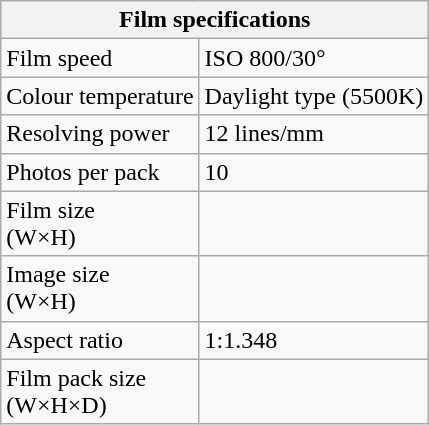<table class="wikitable">
<tr>
<th colspan="2">Film specifications</th>
</tr>
<tr>
<td>Film speed</td>
<td>ISO 800/30°</td>
</tr>
<tr>
<td>Colour temperature</td>
<td>Daylight type (5500K)</td>
</tr>
<tr>
<td>Resolving power</td>
<td>12 lines/mm</td>
</tr>
<tr>
<td>Photos per pack</td>
<td>10</td>
</tr>
<tr>
<td>Film size<br>(W×H)</td>
<td></td>
</tr>
<tr>
<td>Image size<br>(W×H)</td>
<td></td>
</tr>
<tr>
<td>Aspect ratio</td>
<td>1:1.348</td>
</tr>
<tr>
<td>Film pack size<br>(W×H×D)</td>
<td></td>
</tr>
</table>
